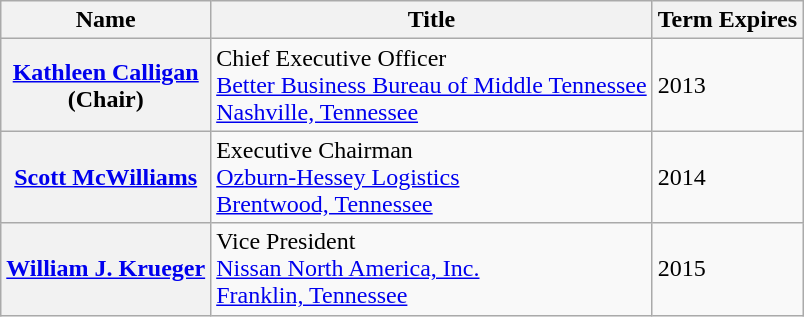<table class="wikitable sortable">
<tr>
<th>Name</th>
<th>Title</th>
<th>Term Expires</th>
</tr>
<tr>
<th><a href='#'>Kathleen Calligan</a><br>(Chair)</th>
<td>Chief Executive Officer<br><a href='#'>Better Business Bureau of Middle Tennessee</a><br><a href='#'>Nashville, Tennessee</a></td>
<td>2013</td>
</tr>
<tr>
<th><a href='#'>Scott McWilliams</a></th>
<td>Executive Chairman<br><a href='#'>Ozburn-Hessey Logistics</a><br><a href='#'>Brentwood, Tennessee</a></td>
<td>2014</td>
</tr>
<tr>
<th><a href='#'>William J. Krueger</a></th>
<td>Vice President<br><a href='#'>Nissan North America, Inc.</a><br><a href='#'>Franklin, Tennessee</a></td>
<td>2015</td>
</tr>
</table>
